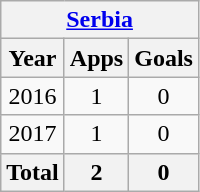<table class="wikitable" style="text-align:center">
<tr>
<th colspan=3><a href='#'>Serbia</a></th>
</tr>
<tr>
<th>Year</th>
<th>Apps</th>
<th>Goals</th>
</tr>
<tr>
<td>2016</td>
<td>1</td>
<td>0</td>
</tr>
<tr>
<td>2017</td>
<td>1</td>
<td>0</td>
</tr>
<tr>
<th>Total</th>
<th>2</th>
<th>0</th>
</tr>
</table>
